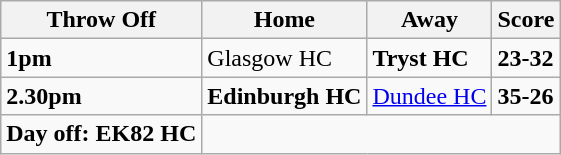<table class="wikitable">
<tr>
<th><strong>Throw Off</strong></th>
<th><strong>Home</strong></th>
<th><strong>Away</strong></th>
<th><strong>Score</strong></th>
</tr>
<tr>
<td><strong>1pm</strong></td>
<td>Glasgow HC</td>
<td><strong>Tryst HC</strong></td>
<td><strong>23-32</strong></td>
</tr>
<tr>
<td><strong>2.30pm</strong></td>
<td><strong>Edinburgh HC</strong></td>
<td><a href='#'>Dundee HC</a></td>
<td><strong>35-26</strong></td>
</tr>
<tr>
<td><strong>Day off: EK82 HC</strong></td>
</tr>
</table>
